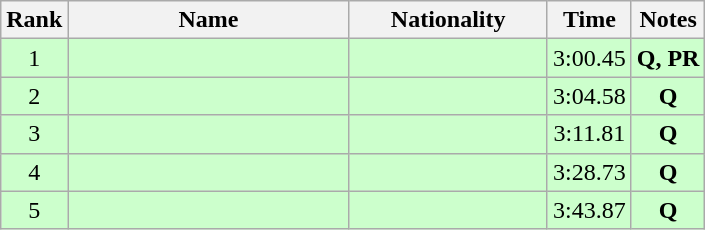<table class="wikitable sortable" style="text-align:center">
<tr>
<th>Rank</th>
<th style="width:180px">Name</th>
<th style="width:125px">Nationality</th>
<th>Time</th>
<th>Notes</th>
</tr>
<tr style="background:#cfc;">
<td>1</td>
<td style="text-align:left;"></td>
<td style="text-align:left;"></td>
<td>3:00.45</td>
<td><strong>Q, PR</strong></td>
</tr>
<tr style="background:#cfc;">
<td>2</td>
<td style="text-align:left;"></td>
<td style="text-align:left;"></td>
<td>3:04.58</td>
<td><strong>Q</strong></td>
</tr>
<tr style="background:#cfc;">
<td>3</td>
<td style="text-align:left;"></td>
<td style="text-align:left;"></td>
<td>3:11.81</td>
<td><strong>Q</strong></td>
</tr>
<tr style="background:#cfc;">
<td>4</td>
<td style="text-align:left;"></td>
<td style="text-align:left;"></td>
<td>3:28.73</td>
<td><strong>Q</strong></td>
</tr>
<tr style="background:#cfc;">
<td>5</td>
<td style="text-align:left;"></td>
<td style="text-align:left;"></td>
<td>3:43.87</td>
<td><strong>Q</strong></td>
</tr>
</table>
